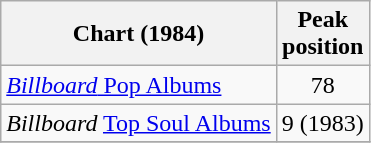<table class="wikitable">
<tr>
<th>Chart (1984)</th>
<th>Peak<br>position</th>
</tr>
<tr>
<td><a href='#'><em>Billboard</em> Pop Albums</a></td>
<td align=center>78</td>
</tr>
<tr>
<td><em>Billboard</em> <a href='#'>Top Soul Albums</a></td>
<td align=center>9 (1983)</td>
</tr>
<tr>
</tr>
</table>
